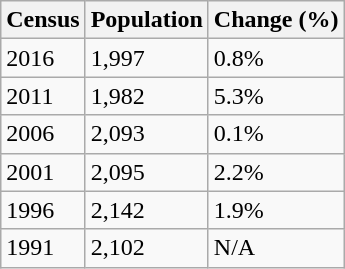<table class="wikitable">
<tr>
<th>Census</th>
<th>Population</th>
<th>Change (%)</th>
</tr>
<tr>
<td>2016</td>
<td>1,997</td>
<td>0.8%</td>
</tr>
<tr>
<td>2011</td>
<td>1,982</td>
<td>5.3%</td>
</tr>
<tr>
<td>2006</td>
<td>2,093</td>
<td>0.1%</td>
</tr>
<tr>
<td>2001</td>
<td>2,095</td>
<td>2.2%</td>
</tr>
<tr>
<td>1996</td>
<td>2,142</td>
<td>1.9%</td>
</tr>
<tr>
<td>1991</td>
<td>2,102</td>
<td>N/A</td>
</tr>
</table>
